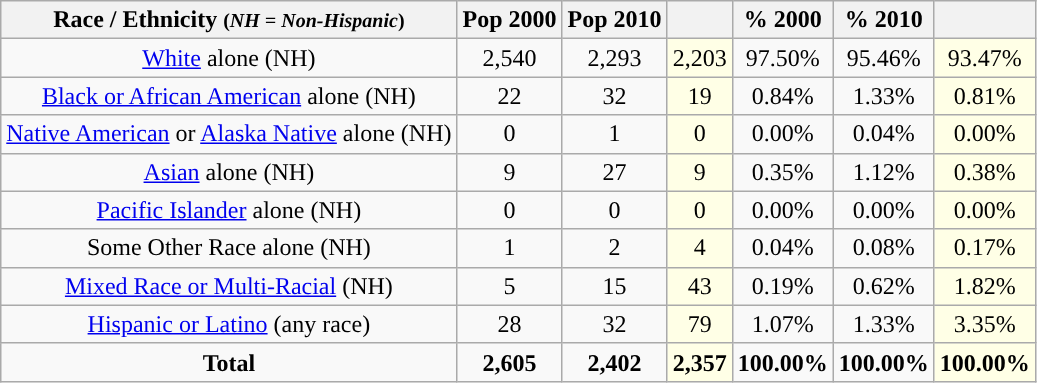<table class="wikitable" style="text-align:center;">
<tr>
<th>Race / Ethnicity <small>(<em>NH = Non-Hispanic</em>)</small></th>
<th>Pop 2000</th>
<th>Pop 2010</th>
<th></th>
<th>% 2000</th>
<th>% 2010</th>
<th></th>
</tr>
<tr>
<td><a href='#'>White</a> alone (NH)</td>
<td>2,540</td>
<td>2,293</td>
<td style='background: #ffffe6;'>2,203</td>
<td>97.50%</td>
<td>95.46%</td>
<td style='background: #ffffe6;'>93.47%</td>
</tr>
<tr>
<td><a href='#'>Black or African American</a> alone (NH)</td>
<td>22</td>
<td>32</td>
<td style='background: #ffffe6;'>19</td>
<td>0.84%</td>
<td>1.33%</td>
<td style='background: #ffffe6;'>0.81%</td>
</tr>
<tr>
<td><a href='#'>Native American</a> or <a href='#'>Alaska Native</a> alone (NH)</td>
<td>0</td>
<td>1</td>
<td style='background: #ffffe6;'>0</td>
<td>0.00%</td>
<td>0.04%</td>
<td style='background: #ffffe6;'>0.00%</td>
</tr>
<tr>
<td><a href='#'>Asian</a> alone (NH)</td>
<td>9</td>
<td>27</td>
<td style='background: #ffffe6;'>9</td>
<td>0.35%</td>
<td>1.12%</td>
<td style='background: #ffffe6;'>0.38%</td>
</tr>
<tr>
<td><a href='#'>Pacific Islander</a> alone (NH)</td>
<td>0</td>
<td>0</td>
<td style='background: #ffffe6;'>0</td>
<td>0.00%</td>
<td>0.00%</td>
<td style='background: #ffffe6;'>0.00%</td>
</tr>
<tr>
<td>Some Other Race alone (NH)</td>
<td>1</td>
<td>2</td>
<td style='background: #ffffe6;'>4</td>
<td>0.04%</td>
<td>0.08%</td>
<td style='background: #ffffe6;'>0.17%</td>
</tr>
<tr>
<td><a href='#'>Mixed Race or Multi-Racial</a> (NH)</td>
<td>5</td>
<td>15</td>
<td style='background: #ffffe6;'>43</td>
<td>0.19%</td>
<td>0.62%</td>
<td style='background: #ffffe6;'>1.82%</td>
</tr>
<tr>
<td><a href='#'>Hispanic or Latino</a> (any race)</td>
<td>28</td>
<td>32</td>
<td style='background: #ffffe6;'>79</td>
<td>1.07%</td>
<td>1.33%</td>
<td style='background: #ffffe6;'>3.35%</td>
</tr>
<tr>
<td><strong>Total</strong></td>
<td><strong>2,605</strong></td>
<td><strong>2,402</strong></td>
<td style='background: #ffffe6;'><strong>2,357</strong></td>
<td><strong>100.00%</strong></td>
<td><strong>100.00%</strong></td>
<td style='background: #ffffe6;'><strong>100.00%</strong></td>
</tr>
</table>
